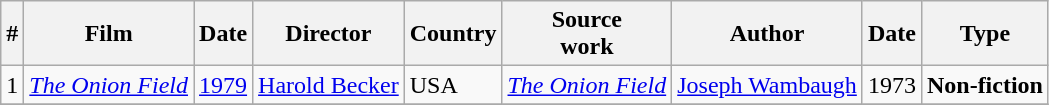<table class="wikitable">
<tr>
<th>#</th>
<th>Film</th>
<th>Date</th>
<th>Director</th>
<th>Country</th>
<th>Source<br>work</th>
<th>Author</th>
<th>Date</th>
<th>Type</th>
</tr>
<tr>
<td>1</td>
<td><em><a href='#'>The Onion Field</a></em></td>
<td><a href='#'>1979</a></td>
<td><a href='#'>Harold Becker</a></td>
<td>USA</td>
<td><em><a href='#'>The Onion Field</a></em></td>
<td><a href='#'>Joseph Wambaugh</a></td>
<td>1973</td>
<td><strong>Non-fiction</strong></td>
</tr>
<tr>
</tr>
</table>
